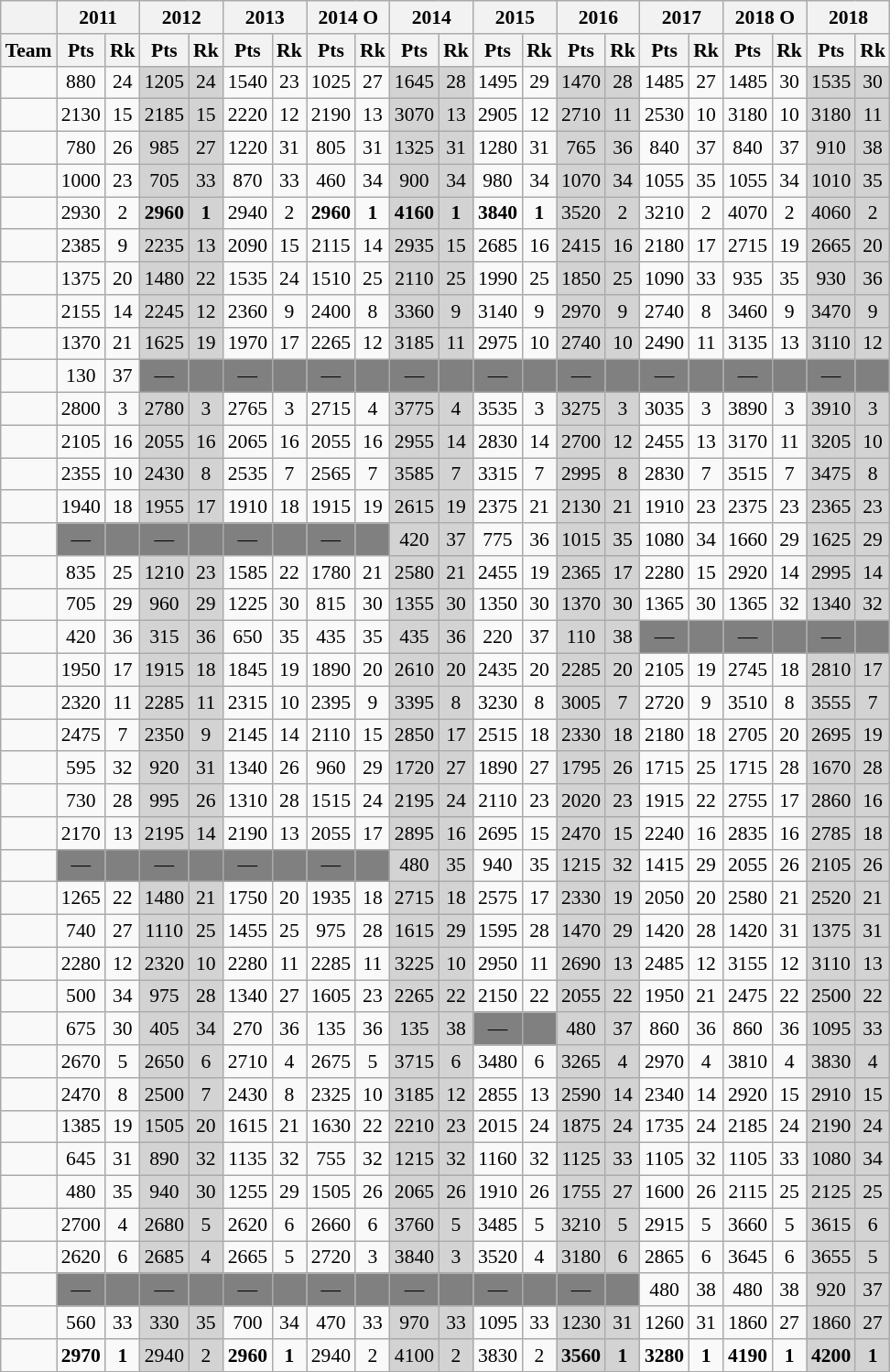<table class="wikitable sortable" style="font-size: 90%; text-align: center">
<tr>
<th></th>
<th colspan=2>2011</th>
<th colspan=2>2012</th>
<th colspan=2>2013</th>
<th colspan=2>2014 O</th>
<th colspan=2>2014</th>
<th colspan=2>2015</th>
<th colspan=2>2016</th>
<th colspan=2>2017</th>
<th colspan=2>2018 O</th>
<th colspan=2>2018</th>
</tr>
<tr>
<th>Team</th>
<th data-sort-type=number>Pts</th>
<th data-sort-type=number>Rk</th>
<th data-sort-type=number>Pts</th>
<th data-sort-type=number>Rk</th>
<th data-sort-type=number>Pts</th>
<th data-sort-type=number>Rk</th>
<th data-sort-type=number>Pts</th>
<th data-sort-type=number>Rk</th>
<th data-sort-type=number>Pts</th>
<th data-sort-type=number>Rk</th>
<th data-sort-type=number>Pts</th>
<th data-sort-type=number>Rk</th>
<th data-sort-type=number>Pts</th>
<th data-sort-type=number>Rk</th>
<th data-sort-type=number>Pts</th>
<th data-sort-type=number>Rk</th>
<th data-sort-type=number>Pts</th>
<th data-sort-type=number>Rk</th>
<th data-sort-type=number>Pts</th>
<th data-sort-type=number>Rk</th>
</tr>
<tr>
<td align=left></td>
<td>880</td>
<td>24</td>
<td bgcolor="#D3D3D3">1205</td>
<td bgcolor="#D3D3D3">24</td>
<td>1540</td>
<td>23</td>
<td>1025</td>
<td>27</td>
<td bgcolor="#D3D3D3">1645</td>
<td bgcolor="#D3D3D3">28</td>
<td>1495</td>
<td>29</td>
<td bgcolor="#D3D3D3">1470</td>
<td bgcolor="#D3D3D3">28</td>
<td>1485</td>
<td>27</td>
<td>1485</td>
<td>30</td>
<td bgcolor="#D3D3D3">1535</td>
<td bgcolor="#D3D3D3">30</td>
</tr>
<tr>
<td align=left></td>
<td>2130</td>
<td>15</td>
<td bgcolor="#D3D3D3">2185</td>
<td bgcolor="#D3D3D3">15</td>
<td>2220</td>
<td>12</td>
<td>2190</td>
<td>13</td>
<td bgcolor="#D3D3D3">3070</td>
<td bgcolor="#D3D3D3">13</td>
<td>2905</td>
<td>12</td>
<td bgcolor="#D3D3D3">2710</td>
<td bgcolor="#D3D3D3">11</td>
<td>2530</td>
<td>10</td>
<td>3180</td>
<td>10</td>
<td bgcolor="#D3D3D3">3180</td>
<td bgcolor="#D3D3D3">11</td>
</tr>
<tr>
<td align=left></td>
<td>780</td>
<td>26</td>
<td bgcolor="#D3D3D3">985</td>
<td bgcolor="#D3D3D3">27</td>
<td>1220</td>
<td>31</td>
<td>805</td>
<td>31</td>
<td bgcolor="#D3D3D3">1325</td>
<td bgcolor="#D3D3D3">31</td>
<td>1280</td>
<td>31</td>
<td bgcolor="#D3D3D3">765</td>
<td bgcolor="#D3D3D3">36</td>
<td>840</td>
<td>37</td>
<td>840</td>
<td>37</td>
<td bgcolor="#D3D3D3">910</td>
<td bgcolor="#D3D3D3">38</td>
</tr>
<tr>
<td align=left></td>
<td>1000</td>
<td>23</td>
<td bgcolor="#D3D3D3">705</td>
<td bgcolor="#D3D3D3">33</td>
<td>870</td>
<td>33</td>
<td>460</td>
<td>34</td>
<td bgcolor="#D3D3D3">900</td>
<td bgcolor="#D3D3D3">34</td>
<td>980</td>
<td>34</td>
<td bgcolor="#D3D3D3">1070</td>
<td bgcolor="#D3D3D3">34</td>
<td>1055</td>
<td>35</td>
<td>1055</td>
<td>34</td>
<td bgcolor="#D3D3D3">1010</td>
<td bgcolor="#D3D3D3">35</td>
</tr>
<tr>
<td align=left></td>
<td>2930</td>
<td>2</td>
<td bgcolor="#D3D3D3"><strong>2960</strong></td>
<td bgcolor="#D3D3D3"><strong>1</strong></td>
<td>2940</td>
<td>2</td>
<td><strong>2960</strong></td>
<td><strong>1</strong></td>
<td bgcolor="#D3D3D3"><strong>4160</strong></td>
<td bgcolor="#D3D3D3"><strong>1</strong></td>
<td><strong>3840</strong></td>
<td><strong>1</strong></td>
<td bgcolor="#D3D3D3">3520</td>
<td bgcolor="#D3D3D3">2</td>
<td>3210</td>
<td>2</td>
<td>4070</td>
<td>2</td>
<td bgcolor="#D3D3D3">4060</td>
<td bgcolor="#D3D3D3">2</td>
</tr>
<tr>
<td align=left></td>
<td>2385</td>
<td>9</td>
<td bgcolor="#D3D3D3">2235</td>
<td bgcolor="#D3D3D3">13</td>
<td>2090</td>
<td>15</td>
<td>2115</td>
<td>14</td>
<td bgcolor="#D3D3D3">2935</td>
<td bgcolor="#D3D3D3">15</td>
<td>2685</td>
<td>16</td>
<td bgcolor="#D3D3D3">2415</td>
<td bgcolor="#D3D3D3">16</td>
<td>2180</td>
<td>17</td>
<td>2715</td>
<td>19</td>
<td bgcolor="#D3D3D3">2665</td>
<td bgcolor="#D3D3D3">20</td>
</tr>
<tr>
<td align=left></td>
<td>1375</td>
<td>20</td>
<td bgcolor="#D3D3D3">1480</td>
<td bgcolor="#D3D3D3">22</td>
<td>1535</td>
<td>24</td>
<td>1510</td>
<td>25</td>
<td bgcolor="#D3D3D3">2110</td>
<td bgcolor="#D3D3D3">25</td>
<td>1990</td>
<td>25</td>
<td bgcolor="#D3D3D3">1850</td>
<td bgcolor="#D3D3D3">25</td>
<td>1090</td>
<td>33</td>
<td>935</td>
<td>35</td>
<td bgcolor="#D3D3D3">930</td>
<td bgcolor="#D3D3D3">36</td>
</tr>
<tr>
<td align=left></td>
<td>2155</td>
<td>14</td>
<td bgcolor="#D3D3D3">2245</td>
<td bgcolor="#D3D3D3">12</td>
<td>2360</td>
<td>9</td>
<td>2400</td>
<td>8</td>
<td bgcolor="#D3D3D3">3360</td>
<td bgcolor="#D3D3D3">9</td>
<td>3140</td>
<td>9</td>
<td bgcolor="#D3D3D3">2970</td>
<td bgcolor="#D3D3D3">9</td>
<td>2740</td>
<td>8</td>
<td>3460</td>
<td>9</td>
<td bgcolor="#D3D3D3">3470</td>
<td bgcolor="#D3D3D3">9</td>
</tr>
<tr>
<td align=left></td>
<td>1370</td>
<td>21</td>
<td bgcolor="#D3D3D3">1625</td>
<td bgcolor="#D3D3D3">19</td>
<td>1970</td>
<td>17</td>
<td>2265</td>
<td>12</td>
<td bgcolor="#D3D3D3">3185</td>
<td bgcolor="#D3D3D3">11</td>
<td>2975</td>
<td>10</td>
<td bgcolor="#D3D3D3">2740</td>
<td bgcolor="#D3D3D3">10</td>
<td>2490</td>
<td>11</td>
<td>3135</td>
<td>13</td>
<td bgcolor="#D3D3D3">3110</td>
<td bgcolor="#D3D3D3">12</td>
</tr>
<tr>
<td align=left></td>
<td>130</td>
<td>37</td>
<td bgcolor="gray">—</td>
<td bgcolor="gray"></td>
<td bgcolor="gray">—</td>
<td bgcolor="gray"></td>
<td bgcolor="gray">—</td>
<td bgcolor="gray"></td>
<td bgcolor="gray">—</td>
<td bgcolor="gray"></td>
<td bgcolor="gray">—</td>
<td bgcolor="gray"></td>
<td bgcolor="gray">—</td>
<td bgcolor="gray"></td>
<td bgcolor="gray">—</td>
<td bgcolor="gray"></td>
<td bgcolor="gray">—</td>
<td bgcolor="gray"></td>
<td bgcolor="gray">—</td>
<td bgcolor="gray"></td>
</tr>
<tr>
<td align=left></td>
<td>2800</td>
<td>3</td>
<td bgcolor="#D3D3D3">2780</td>
<td bgcolor="#D3D3D3">3</td>
<td>2765</td>
<td>3</td>
<td>2715</td>
<td>4</td>
<td bgcolor="#D3D3D3">3775</td>
<td bgcolor="#D3D3D3">4</td>
<td>3535</td>
<td>3</td>
<td bgcolor="#D3D3D3">3275</td>
<td bgcolor="#D3D3D3">3</td>
<td>3035</td>
<td>3</td>
<td>3890</td>
<td>3</td>
<td bgcolor="#D3D3D3">3910</td>
<td bgcolor="#D3D3D3">3</td>
</tr>
<tr>
<td align=left></td>
<td>2105</td>
<td>16</td>
<td bgcolor="#D3D3D3">2055</td>
<td bgcolor="#D3D3D3">16</td>
<td>2065</td>
<td>16</td>
<td>2055</td>
<td>16</td>
<td bgcolor="#D3D3D3">2955</td>
<td bgcolor="#D3D3D3">14</td>
<td>2830</td>
<td>14</td>
<td bgcolor="#D3D3D3">2700</td>
<td bgcolor="#D3D3D3">12</td>
<td>2455</td>
<td>13</td>
<td>3170</td>
<td>11</td>
<td bgcolor="#D3D3D3">3205</td>
<td bgcolor="#D3D3D3">10</td>
</tr>
<tr>
<td align=left></td>
<td>2355</td>
<td>10</td>
<td bgcolor="#D3D3D3">2430</td>
<td bgcolor="#D3D3D3">8</td>
<td>2535</td>
<td>7</td>
<td>2565</td>
<td>7</td>
<td bgcolor="#D3D3D3">3585</td>
<td bgcolor="#D3D3D3">7</td>
<td>3315</td>
<td>7</td>
<td bgcolor="#D3D3D3">2995</td>
<td bgcolor="#D3D3D3">8</td>
<td>2830</td>
<td>7</td>
<td>3515</td>
<td>7</td>
<td bgcolor="#D3D3D3">3475</td>
<td bgcolor="#D3D3D3">8</td>
</tr>
<tr>
<td align=left></td>
<td>1940</td>
<td>18</td>
<td bgcolor="#D3D3D3">1955</td>
<td bgcolor="#D3D3D3">17</td>
<td>1910</td>
<td>18</td>
<td>1915</td>
<td>19</td>
<td bgcolor="#D3D3D3">2615</td>
<td bgcolor="#D3D3D3">19</td>
<td>2375</td>
<td>21</td>
<td bgcolor="#D3D3D3">2130</td>
<td bgcolor="#D3D3D3">21</td>
<td>1910</td>
<td>23</td>
<td>2375</td>
<td>23</td>
<td bgcolor="#D3D3D3">2365</td>
<td bgcolor="#D3D3D3">23</td>
</tr>
<tr>
<td align=left></td>
<td bgcolor="gray">—</td>
<td bgcolor="gray"></td>
<td bgcolor="gray">—</td>
<td bgcolor="gray"></td>
<td bgcolor="gray">—</td>
<td bgcolor="gray"></td>
<td bgcolor="gray">—</td>
<td bgcolor="gray"></td>
<td bgcolor="#D3D3D3">420</td>
<td bgcolor="#D3D3D3">37</td>
<td>775</td>
<td>36</td>
<td bgcolor="#D3D3D3">1015</td>
<td bgcolor="#D3D3D3">35</td>
<td>1080</td>
<td>34</td>
<td>1660</td>
<td>29</td>
<td bgcolor="#D3D3D3">1625</td>
<td bgcolor="#D3D3D3">29</td>
</tr>
<tr>
<td align=left></td>
<td>835</td>
<td>25</td>
<td bgcolor="#D3D3D3">1210</td>
<td bgcolor="#D3D3D3">23</td>
<td>1585</td>
<td>22</td>
<td>1780</td>
<td>21</td>
<td bgcolor="#D3D3D3">2580</td>
<td bgcolor="#D3D3D3">21</td>
<td>2455</td>
<td>19</td>
<td bgcolor="#D3D3D3">2365</td>
<td bgcolor="#D3D3D3">17</td>
<td>2280</td>
<td>15</td>
<td>2920</td>
<td>14</td>
<td bgcolor="#D3D3D3">2995</td>
<td bgcolor="#D3D3D3">14</td>
</tr>
<tr>
<td align=left></td>
<td>705</td>
<td>29</td>
<td bgcolor="#D3D3D3">960</td>
<td bgcolor="#D3D3D3">29</td>
<td>1225</td>
<td>30</td>
<td>815</td>
<td>30</td>
<td bgcolor="#D3D3D3">1355</td>
<td bgcolor="#D3D3D3">30</td>
<td>1350</td>
<td>30</td>
<td bgcolor="#D3D3D3">1370</td>
<td bgcolor="#D3D3D3">30</td>
<td>1365</td>
<td>30</td>
<td>1365</td>
<td>32</td>
<td bgcolor="#D3D3D3">1340</td>
<td bgcolor="#D3D3D3">32</td>
</tr>
<tr>
<td align=left></td>
<td>420</td>
<td>36</td>
<td bgcolor="#D3D3D3">315</td>
<td bgcolor="#D3D3D3">36</td>
<td>650</td>
<td>35</td>
<td>435</td>
<td>35</td>
<td bgcolor="#D3D3D3">435</td>
<td bgcolor="#D3D3D3">36</td>
<td>220</td>
<td>37</td>
<td bgcolor="#D3D3D3">110</td>
<td bgcolor="#D3D3D3">38</td>
<td bgcolor="gray">—</td>
<td bgcolor="gray"></td>
<td bgcolor="gray">—</td>
<td bgcolor="gray"></td>
<td bgcolor="gray">—</td>
<td bgcolor="gray"></td>
</tr>
<tr>
<td align=left></td>
<td>1950</td>
<td>17</td>
<td bgcolor="#D3D3D3">1915</td>
<td bgcolor="#D3D3D3">18</td>
<td>1845</td>
<td>19</td>
<td>1890</td>
<td>20</td>
<td bgcolor="#D3D3D3">2610</td>
<td bgcolor="#D3D3D3">20</td>
<td>2435</td>
<td>20</td>
<td bgcolor="#D3D3D3">2285</td>
<td bgcolor="#D3D3D3">20</td>
<td>2105</td>
<td>19</td>
<td>2745</td>
<td>18</td>
<td bgcolor="#D3D3D3">2810</td>
<td bgcolor="#D3D3D3">17</td>
</tr>
<tr>
<td align=left></td>
<td>2320</td>
<td>11</td>
<td bgcolor="#D3D3D3">2285</td>
<td bgcolor="#D3D3D3">11</td>
<td>2315</td>
<td>10</td>
<td>2395</td>
<td>9</td>
<td bgcolor="#D3D3D3">3395</td>
<td bgcolor="#D3D3D3">8</td>
<td>3230</td>
<td>8</td>
<td bgcolor="#D3D3D3">3005</td>
<td bgcolor="#D3D3D3">7</td>
<td>2720</td>
<td>9</td>
<td>3510</td>
<td>8</td>
<td bgcolor="#D3D3D3">3555</td>
<td bgcolor="#D3D3D3">7</td>
</tr>
<tr>
<td align=left></td>
<td>2475</td>
<td>7</td>
<td bgcolor="#D3D3D3">2350</td>
<td bgcolor="#D3D3D3">9</td>
<td>2145</td>
<td>14</td>
<td>2110</td>
<td>15</td>
<td bgcolor="#D3D3D3">2850</td>
<td bgcolor="#D3D3D3">17</td>
<td>2515</td>
<td>18</td>
<td bgcolor="#D3D3D3">2330</td>
<td bgcolor="#D3D3D3">18</td>
<td>2180</td>
<td>18</td>
<td>2705</td>
<td>20</td>
<td bgcolor="#D3D3D3">2695</td>
<td bgcolor="#D3D3D3">19</td>
</tr>
<tr>
<td align=left></td>
<td>595</td>
<td>32</td>
<td bgcolor="#D3D3D3">920</td>
<td bgcolor="#D3D3D3">31</td>
<td>1340</td>
<td>26</td>
<td>960</td>
<td>29</td>
<td bgcolor="#D3D3D3">1720</td>
<td bgcolor="#D3D3D3">27</td>
<td>1890</td>
<td>27</td>
<td bgcolor="#D3D3D3">1795</td>
<td bgcolor="#D3D3D3">26</td>
<td>1715</td>
<td>25</td>
<td>1715</td>
<td>28</td>
<td bgcolor="#D3D3D3">1670</td>
<td bgcolor="#D3D3D3">28</td>
</tr>
<tr>
<td align=left></td>
<td>730</td>
<td>28</td>
<td bgcolor="#D3D3D3">995</td>
<td bgcolor="#D3D3D3">26</td>
<td>1310</td>
<td>28</td>
<td>1515</td>
<td>24</td>
<td bgcolor="#D3D3D3">2195</td>
<td bgcolor="#D3D3D3">24</td>
<td>2110</td>
<td>23</td>
<td bgcolor="#D3D3D3">2020</td>
<td bgcolor="#D3D3D3">23</td>
<td>1915</td>
<td>22</td>
<td>2755</td>
<td>17</td>
<td bgcolor="#D3D3D3">2860</td>
<td bgcolor="#D3D3D3">16</td>
</tr>
<tr>
<td align=left></td>
<td>2170</td>
<td>13</td>
<td bgcolor="#D3D3D3">2195</td>
<td bgcolor="#D3D3D3">14</td>
<td>2190</td>
<td>13</td>
<td>2055</td>
<td>17</td>
<td bgcolor="#D3D3D3">2895</td>
<td bgcolor="#D3D3D3">16</td>
<td>2695</td>
<td>15</td>
<td bgcolor="#D3D3D3">2470</td>
<td bgcolor="#D3D3D3">15</td>
<td>2240</td>
<td>16</td>
<td>2835</td>
<td>16</td>
<td bgcolor="#D3D3D3">2785</td>
<td bgcolor="#D3D3D3">18</td>
</tr>
<tr>
<td align=left></td>
<td bgcolor="gray">—</td>
<td bgcolor="gray"></td>
<td bgcolor="gray">—</td>
<td bgcolor="gray"></td>
<td bgcolor="gray">—</td>
<td bgcolor="gray"></td>
<td bgcolor="gray">—</td>
<td bgcolor="gray"></td>
<td bgcolor="#D3D3D3">480</td>
<td bgcolor="#D3D3D3">35</td>
<td>940</td>
<td>35</td>
<td bgcolor="#D3D3D3">1215</td>
<td bgcolor="#D3D3D3">32</td>
<td>1415</td>
<td>29</td>
<td>2055</td>
<td>26</td>
<td bgcolor="#D3D3D3">2105</td>
<td bgcolor="#D3D3D3">26</td>
</tr>
<tr>
<td align=left></td>
<td>1265</td>
<td>22</td>
<td bgcolor="#D3D3D3">1480</td>
<td bgcolor="#D3D3D3">21</td>
<td>1750</td>
<td>20</td>
<td>1935</td>
<td>18</td>
<td bgcolor="#D3D3D3">2715</td>
<td bgcolor="#D3D3D3">18</td>
<td>2575</td>
<td>17</td>
<td bgcolor="#D3D3D3">2330</td>
<td bgcolor="#D3D3D3">19</td>
<td>2050</td>
<td>20</td>
<td>2580</td>
<td>21</td>
<td bgcolor="#D3D3D3">2520</td>
<td bgcolor="#D3D3D3">21</td>
</tr>
<tr>
<td align=left></td>
<td>740</td>
<td>27</td>
<td bgcolor="#D3D3D3">1110</td>
<td bgcolor="#D3D3D3">25</td>
<td>1455</td>
<td>25</td>
<td>975</td>
<td>28</td>
<td bgcolor="#D3D3D3">1615</td>
<td bgcolor="#D3D3D3">29</td>
<td>1595</td>
<td>28</td>
<td bgcolor="#D3D3D3">1470</td>
<td bgcolor="#D3D3D3">29</td>
<td>1420</td>
<td>28</td>
<td>1420</td>
<td>31</td>
<td bgcolor="#D3D3D3">1375</td>
<td bgcolor="#D3D3D3">31</td>
</tr>
<tr>
<td align=left></td>
<td>2280</td>
<td>12</td>
<td bgcolor="#D3D3D3">2320</td>
<td bgcolor="#D3D3D3">10</td>
<td>2280</td>
<td>11</td>
<td>2285</td>
<td>11</td>
<td bgcolor="#D3D3D3">3225</td>
<td bgcolor="#D3D3D3">10</td>
<td>2950</td>
<td>11</td>
<td bgcolor="#D3D3D3">2690</td>
<td bgcolor="#D3D3D3">13</td>
<td>2485</td>
<td>12</td>
<td>3155</td>
<td>12</td>
<td bgcolor="#D3D3D3">3110</td>
<td bgcolor="#D3D3D3">13</td>
</tr>
<tr>
<td align=left></td>
<td>500</td>
<td>34</td>
<td bgcolor="#D3D3D3">975</td>
<td bgcolor="#D3D3D3">28</td>
<td>1340</td>
<td>27</td>
<td>1605</td>
<td>23</td>
<td bgcolor="#D3D3D3">2265</td>
<td bgcolor="#D3D3D3">22</td>
<td>2150</td>
<td>22</td>
<td bgcolor="#D3D3D3">2055</td>
<td bgcolor="#D3D3D3">22</td>
<td>1950</td>
<td>21</td>
<td>2475</td>
<td>22</td>
<td bgcolor="#D3D3D3">2500</td>
<td bgcolor="#D3D3D3">22</td>
</tr>
<tr>
<td align=left></td>
<td>675</td>
<td>30</td>
<td bgcolor="#D3D3D3">405</td>
<td bgcolor="#D3D3D3">34</td>
<td>270</td>
<td>36</td>
<td>135</td>
<td>36</td>
<td bgcolor="#D3D3D3">135</td>
<td bgcolor="#D3D3D3">38</td>
<td bgcolor="gray">—</td>
<td bgcolor="gray"></td>
<td bgcolor="#D3D3D3">480</td>
<td bgcolor="#D3D3D3">37</td>
<td>860</td>
<td>36</td>
<td>860</td>
<td>36</td>
<td bgcolor="#D3D3D3">1095</td>
<td bgcolor="#D3D3D3">33</td>
</tr>
<tr>
<td align=left></td>
<td>2670</td>
<td>5</td>
<td bgcolor="#D3D3D3">2650</td>
<td bgcolor="#D3D3D3">6</td>
<td>2710</td>
<td>4</td>
<td>2675</td>
<td>5</td>
<td bgcolor="#D3D3D3">3715</td>
<td bgcolor="#D3D3D3">6</td>
<td>3480</td>
<td>6</td>
<td bgcolor="#D3D3D3">3265</td>
<td bgcolor="#D3D3D3">4</td>
<td>2970</td>
<td>4</td>
<td>3810</td>
<td>4</td>
<td bgcolor="#D3D3D3">3830</td>
<td bgcolor="#D3D3D3">4</td>
</tr>
<tr>
<td align=left></td>
<td>2470</td>
<td>8</td>
<td bgcolor="#D3D3D3">2500</td>
<td bgcolor="#D3D3D3">7</td>
<td>2430</td>
<td>8</td>
<td>2325</td>
<td>10</td>
<td bgcolor="#D3D3D3">3185</td>
<td bgcolor="#D3D3D3">12</td>
<td>2855</td>
<td>13</td>
<td bgcolor="#D3D3D3">2590</td>
<td bgcolor="#D3D3D3">14</td>
<td>2340</td>
<td>14</td>
<td>2920</td>
<td>15</td>
<td bgcolor="#D3D3D3">2910</td>
<td bgcolor="#D3D3D3">15</td>
</tr>
<tr>
<td align=left></td>
<td>1385</td>
<td>19</td>
<td bgcolor="#D3D3D3">1505</td>
<td bgcolor="#D3D3D3">20</td>
<td>1615</td>
<td>21</td>
<td>1630</td>
<td>22</td>
<td bgcolor="#D3D3D3">2210</td>
<td bgcolor="#D3D3D3">23</td>
<td>2015</td>
<td>24</td>
<td bgcolor="#D3D3D3">1875</td>
<td bgcolor="#D3D3D3">24</td>
<td>1735</td>
<td>24</td>
<td>2185</td>
<td>24</td>
<td bgcolor="#D3D3D3">2190</td>
<td bgcolor="#D3D3D3">24</td>
</tr>
<tr>
<td align=left></td>
<td>645</td>
<td>31</td>
<td bgcolor="#D3D3D3">890</td>
<td bgcolor="#D3D3D3">32</td>
<td>1135</td>
<td>32</td>
<td>755</td>
<td>32</td>
<td bgcolor="#D3D3D3">1215</td>
<td bgcolor="#D3D3D3">32</td>
<td>1160</td>
<td>32</td>
<td bgcolor="#D3D3D3">1125</td>
<td bgcolor="#D3D3D3">33</td>
<td>1105</td>
<td>32</td>
<td>1105</td>
<td>33</td>
<td bgcolor="#D3D3D3">1080</td>
<td bgcolor="#D3D3D3">34</td>
</tr>
<tr>
<td align=left></td>
<td>480</td>
<td>35</td>
<td bgcolor="#D3D3D3">940</td>
<td bgcolor="#D3D3D3">30</td>
<td>1255</td>
<td>29</td>
<td>1505</td>
<td>26</td>
<td bgcolor="#D3D3D3">2065</td>
<td bgcolor="#D3D3D3">26</td>
<td>1910</td>
<td>26</td>
<td bgcolor="#D3D3D3">1755</td>
<td bgcolor="#D3D3D3">27</td>
<td>1600</td>
<td>26</td>
<td>2115</td>
<td>25</td>
<td bgcolor="#D3D3D3">2125</td>
<td bgcolor="#D3D3D3">25</td>
</tr>
<tr>
<td align=left></td>
<td>2700</td>
<td>4</td>
<td bgcolor="#D3D3D3">2680</td>
<td bgcolor="#D3D3D3">5</td>
<td>2620</td>
<td>6</td>
<td>2660</td>
<td>6</td>
<td bgcolor="#D3D3D3">3760</td>
<td bgcolor="#D3D3D3">5</td>
<td>3485</td>
<td>5</td>
<td bgcolor="#D3D3D3">3210</td>
<td bgcolor="#D3D3D3">5</td>
<td>2915</td>
<td>5</td>
<td>3660</td>
<td>5</td>
<td bgcolor="#D3D3D3">3615</td>
<td bgcolor="#D3D3D3">6</td>
</tr>
<tr>
<td align=left></td>
<td>2620</td>
<td>6</td>
<td bgcolor="#D3D3D3">2685</td>
<td bgcolor="#D3D3D3">4</td>
<td>2665</td>
<td>5</td>
<td>2720</td>
<td>3</td>
<td bgcolor="#D3D3D3">3840</td>
<td bgcolor="#D3D3D3">3</td>
<td>3520</td>
<td>4</td>
<td bgcolor="#D3D3D3">3180</td>
<td bgcolor="#D3D3D3">6</td>
<td>2865</td>
<td>6</td>
<td>3645</td>
<td>6</td>
<td bgcolor="#D3D3D3">3655</td>
<td bgcolor="#D3D3D3">5</td>
</tr>
<tr>
<td align=left></td>
<td bgcolor="gray">—</td>
<td bgcolor="gray"></td>
<td bgcolor="gray">—</td>
<td bgcolor="gray"></td>
<td bgcolor="gray">—</td>
<td bgcolor="gray"></td>
<td bgcolor="gray">—</td>
<td bgcolor="gray"></td>
<td bgcolor="gray">—</td>
<td bgcolor="gray"></td>
<td bgcolor="gray">—</td>
<td bgcolor="gray"></td>
<td bgcolor="gray">—</td>
<td bgcolor="gray"></td>
<td>480</td>
<td>38</td>
<td>480</td>
<td>38</td>
<td bgcolor="#D3D3D3">920</td>
<td bgcolor="#D3D3D3">37</td>
</tr>
<tr>
<td align=left></td>
<td>560</td>
<td>33</td>
<td bgcolor="#D3D3D3">330</td>
<td bgcolor="#D3D3D3">35</td>
<td>700</td>
<td>34</td>
<td>470</td>
<td>33</td>
<td bgcolor="#D3D3D3">970</td>
<td bgcolor="#D3D3D3">33</td>
<td>1095</td>
<td>33</td>
<td bgcolor="#D3D3D3">1230</td>
<td bgcolor="#D3D3D3">31</td>
<td>1260</td>
<td>31</td>
<td>1860</td>
<td>27</td>
<td bgcolor="#D3D3D3">1860</td>
<td bgcolor="#D3D3D3">27</td>
</tr>
<tr>
<td align=left></td>
<td><strong>2970</strong></td>
<td><strong>1</strong></td>
<td bgcolor="#D3D3D3">2940</td>
<td bgcolor="#D3D3D3">2</td>
<td><strong>2960</strong></td>
<td><strong>1</strong></td>
<td>2940</td>
<td>2</td>
<td bgcolor="#D3D3D3">4100</td>
<td bgcolor="#D3D3D3">2</td>
<td>3830</td>
<td>2</td>
<td bgcolor="#D3D3D3"><strong>3560</strong></td>
<td bgcolor="#D3D3D3"><strong>1</strong></td>
<td><strong>3280</strong></td>
<td><strong>1</strong></td>
<td><strong>4190</strong></td>
<td><strong>1</strong></td>
<td bgcolor="#D3D3D3"><strong>4200</strong></td>
<td bgcolor="#D3D3D3"><strong>1</strong></td>
</tr>
</table>
